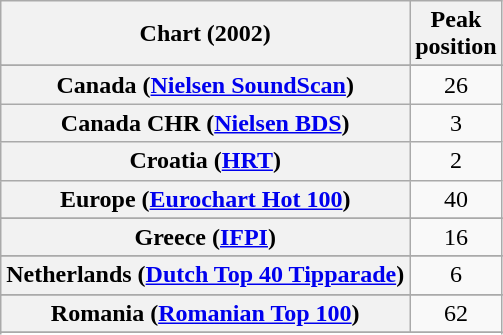<table class="wikitable sortable plainrowheaders" style="text-align:center">
<tr>
<th scope="col">Chart (2002)</th>
<th scope="col">Peak<br>position</th>
</tr>
<tr>
</tr>
<tr>
</tr>
<tr>
</tr>
<tr>
</tr>
<tr>
<th scope="row">Canada (<a href='#'>Nielsen SoundScan</a>)</th>
<td>26</td>
</tr>
<tr>
<th scope="row">Canada CHR (<a href='#'>Nielsen BDS</a>)</th>
<td align="center">3</td>
</tr>
<tr>
<th scope="row">Croatia (<a href='#'>HRT</a>)</th>
<td>2</td>
</tr>
<tr>
<th scope="row">Europe (<a href='#'>Eurochart Hot 100</a>)</th>
<td>40</td>
</tr>
<tr>
</tr>
<tr>
<th scope="row">Greece (<a href='#'>IFPI</a>)</th>
<td>16</td>
</tr>
<tr>
</tr>
<tr>
</tr>
<tr>
<th scope="row">Netherlands (<a href='#'>Dutch Top 40 Tipparade</a>)</th>
<td>6</td>
</tr>
<tr>
</tr>
<tr>
</tr>
<tr>
<th scope="row">Romania (<a href='#'>Romanian Top 100</a>)</th>
<td>62</td>
</tr>
<tr>
</tr>
<tr>
</tr>
<tr>
</tr>
<tr>
</tr>
<tr>
</tr>
<tr>
</tr>
<tr>
</tr>
<tr>
</tr>
<tr>
</tr>
</table>
